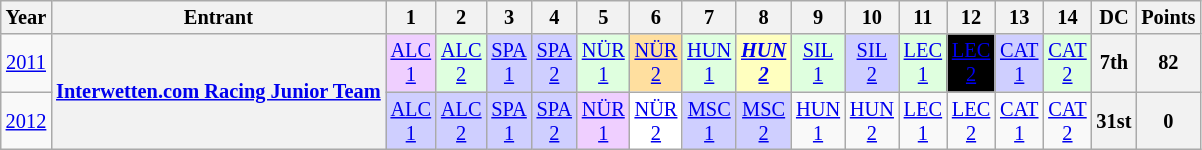<table class="wikitable" style="text-align:center; font-size:85%">
<tr>
<th>Year</th>
<th>Entrant</th>
<th>1</th>
<th>2</th>
<th>3</th>
<th>4</th>
<th>5</th>
<th>6</th>
<th>7</th>
<th>8</th>
<th>9</th>
<th>10</th>
<th>11</th>
<th>12</th>
<th>13</th>
<th>14</th>
<th>DC</th>
<th>Points</th>
</tr>
<tr>
<td><a href='#'>2011</a></td>
<th rowspan="2"><a href='#'>Interwetten.com Racing Junior Team</a></th>
<td style="background:#efcfff;"><a href='#'>ALC<br>1</a><br></td>
<td style="background:#dfffdf;"><a href='#'>ALC<br>2</a><br></td>
<td style="background:#cfcfff;"><a href='#'>SPA<br>1</a><br></td>
<td style="background:#cfcfff;"><a href='#'>SPA<br>2</a><br></td>
<td style="background:#dfffdf;"><a href='#'>NÜR<br>1</a><br></td>
<td style="background:#ffdf9f;"><a href='#'>NÜR<br>2</a><br></td>
<td style="background:#dfffdf;"><a href='#'>HUN<br>1</a><br></td>
<td style="background:#ffffbf;"><strong><em><a href='#'>HUN<br>2</a></em></strong><br></td>
<td style="background:#dfffdf;"><a href='#'>SIL<br>1</a><br></td>
<td style="background:#cfcfff;"><a href='#'>SIL<br>2</a><br></td>
<td style="background:#dfffdf;"><a href='#'>LEC<br>1</a><br></td>
<td style="background:#000000;color:white"><a href='#'><span>LEC<br>2</span></a><br></td>
<td style="background:#cfcfff;"><a href='#'>CAT<br>1</a><br></td>
<td style="background:#dfffdf;"><a href='#'>CAT<br>2</a><br></td>
<th>7th</th>
<th>82</th>
</tr>
<tr>
<td><a href='#'>2012</a></td>
<td style="background:#cfcfff;"><a href='#'>ALC<br>1</a><br></td>
<td style="background:#cfcfff;"><a href='#'>ALC<br>2</a><br></td>
<td style="background:#cfcfff;"><a href='#'>SPA<br>1</a><br></td>
<td style="background:#cfcfff;"><a href='#'>SPA<br>2</a><br></td>
<td style="background:#efcfff;"><a href='#'>NÜR<br>1</a><br></td>
<td style="background:#ffffff;"><a href='#'>NÜR<br>2</a><br></td>
<td style="background:#cfcfff;"><a href='#'>MSC<br>1</a><br></td>
<td style="background:#cfcfff;"><a href='#'>MSC<br>2</a><br></td>
<td style="background:#;"><a href='#'>HUN<br>1</a><br></td>
<td style="background:#;"><a href='#'>HUN<br>2</a><br></td>
<td style="background:#;"><a href='#'>LEC<br>1</a><br></td>
<td style="background:#;"><a href='#'>LEC<br>2</a><br></td>
<td style="background:#;"><a href='#'>CAT<br>1</a><br></td>
<td style="background:#;"><a href='#'>CAT<br>2</a><br></td>
<th>31st</th>
<th>0</th>
</tr>
</table>
